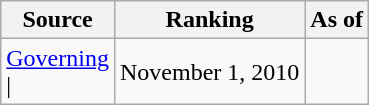<table class="wikitable" style="text-align:center">
<tr>
<th>Source</th>
<th>Ranking</th>
<th>As of</th>
</tr>
<tr>
<td align=left><a href='#'>Governing</a><br>| </td>
<td>November 1, 2010</td>
</tr>
</table>
